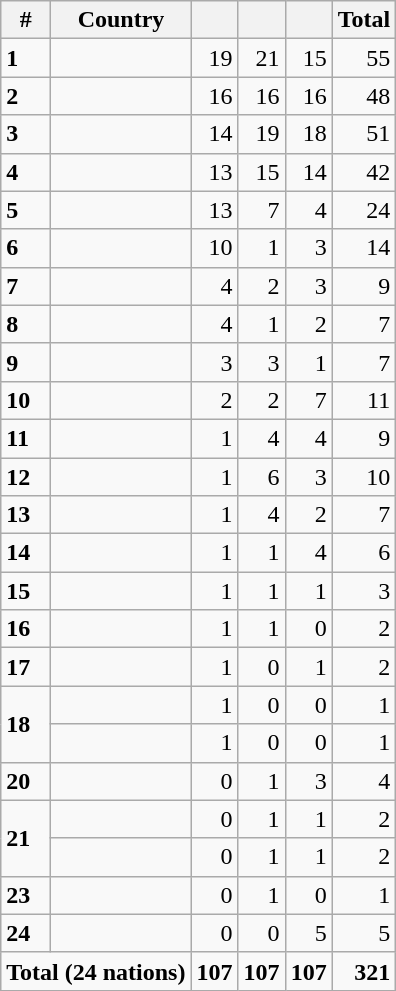<table class="wikitable sortable alternance" style="font-size:100%">
<tr>
<th scope="col">#</th>
<th scope="col">Country</th>
<th scope="col"></th>
<th scope="col"></th>
<th scope="col"></th>
<th scope="col">Total</th>
</tr>
<tr>
<td><strong>1</strong></td>
<td></td>
<td align=right>19</td>
<td align=right>21</td>
<td align=right>15</td>
<td align=right>55</td>
</tr>
<tr>
<td><strong>2</strong></td>
<td></td>
<td align=right>16</td>
<td align=right>16</td>
<td align=right>16</td>
<td align=right>48</td>
</tr>
<tr>
<td><strong>3</strong></td>
<td></td>
<td align=right>14</td>
<td align=right>19</td>
<td align=right>18</td>
<td align=right>51</td>
</tr>
<tr>
<td><strong>4</strong></td>
<td></td>
<td align=right>13</td>
<td align=right>15</td>
<td align=right>14</td>
<td align=right>42</td>
</tr>
<tr>
<td><strong>5</strong></td>
<td></td>
<td align=right>13</td>
<td align=right>7</td>
<td align=right>4</td>
<td align=right>24</td>
</tr>
<tr>
<td><strong>6</strong></td>
<td></td>
<td align=right>10</td>
<td align=right>1</td>
<td align=right>3</td>
<td align=right>14</td>
</tr>
<tr>
<td><strong>7</strong></td>
<td></td>
<td align=right>4</td>
<td align=right>2</td>
<td align=right>3</td>
<td align=right>9</td>
</tr>
<tr>
<td><strong>8</strong></td>
<td></td>
<td align=right>4</td>
<td align=right>1</td>
<td align=right>2</td>
<td align=right>7</td>
</tr>
<tr>
<td><strong>9</strong></td>
<td></td>
<td align=right>3</td>
<td align=right>3</td>
<td align=right>1</td>
<td align=right>7</td>
</tr>
<tr>
<td><strong>10</strong></td>
<td></td>
<td align=right>2</td>
<td align=right>2</td>
<td align=right>7</td>
<td align=right>11</td>
</tr>
<tr>
<td><strong>11</strong></td>
<td></td>
<td align=right>1</td>
<td align=right>4</td>
<td align=right>4</td>
<td align=right>9</td>
</tr>
<tr>
<td><strong>12</strong></td>
<td></td>
<td align=right>1</td>
<td align=right>6</td>
<td align=right>3</td>
<td align=right>10</td>
</tr>
<tr>
<td><strong>13</strong></td>
<td></td>
<td align=right>1</td>
<td align=right>4</td>
<td align=right>2</td>
<td align=right>7</td>
</tr>
<tr>
<td><strong>14</strong></td>
<td></td>
<td align=right>1</td>
<td align=right>1</td>
<td align=right>4</td>
<td align=right>6</td>
</tr>
<tr>
<td><strong>15</strong></td>
<td></td>
<td align=right>1</td>
<td align=right>1</td>
<td align=right>1</td>
<td align=right>3</td>
</tr>
<tr>
<td><strong>16</strong></td>
<td></td>
<td align=right>1</td>
<td align=right>1</td>
<td align=right>0</td>
<td align=right>2</td>
</tr>
<tr>
<td><strong>17</strong></td>
<td></td>
<td align=right>1</td>
<td align=right>0</td>
<td align=right>1</td>
<td align=right>2</td>
</tr>
<tr>
<td rowspan=2><strong>18</strong></td>
<td></td>
<td align=right>1</td>
<td align=right>0</td>
<td align=right>0</td>
<td align=right>1</td>
</tr>
<tr>
<td></td>
<td align=right>1</td>
<td align=right>0</td>
<td align=right>0</td>
<td align=right>1</td>
</tr>
<tr>
<td><strong>20</strong></td>
<td></td>
<td align=right>0</td>
<td align=right>1</td>
<td align=right>3</td>
<td align=right>4</td>
</tr>
<tr>
<td rowspan=2><strong>21</strong></td>
<td></td>
<td align=right>0</td>
<td align=right>1</td>
<td align=right>1</td>
<td align=right>2</td>
</tr>
<tr>
<td></td>
<td align=right>0</td>
<td align=right>1</td>
<td align=right>1</td>
<td align=right>2</td>
</tr>
<tr>
<td><strong>23</strong></td>
<td></td>
<td align=right>0</td>
<td align=right>1</td>
<td align=right>0</td>
<td align=right>1</td>
</tr>
<tr>
<td><strong>24</strong></td>
<td></td>
<td align=right>0</td>
<td align=right>0</td>
<td align=right>5</td>
<td align=right>5</td>
</tr>
<tr>
<td align=center colspan=2><strong>Total (24 nations)</strong></td>
<td align=right><strong>107</strong></td>
<td align=right><strong>107</strong></td>
<td align=right><strong>107</strong></td>
<td align=right><strong>321</strong></td>
</tr>
</table>
